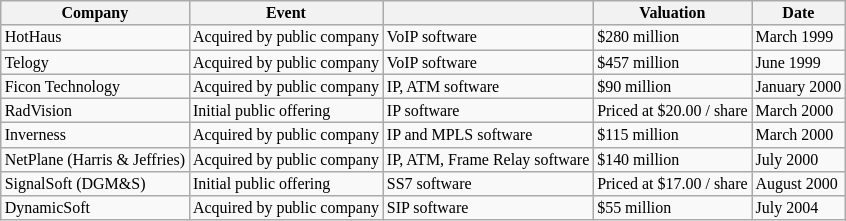<table class="wikitable" border="1" style="font-size:8pt;">
<tr>
<th>Company</th>
<th>Event</th>
<th></th>
<th>Valuation</th>
<th>Date</th>
</tr>
<tr>
<td>HotHaus</td>
<td>Acquired by public company</td>
<td>VoIP software</td>
<td>$280 million</td>
<td>March 1999</td>
</tr>
<tr>
<td>Telogy</td>
<td>Acquired by public company</td>
<td>VoIP software</td>
<td>$457 million</td>
<td>June 1999</td>
</tr>
<tr>
<td>Ficon Technology</td>
<td>Acquired by public company</td>
<td>IP, ATM software</td>
<td>$90 million</td>
<td>January 2000</td>
</tr>
<tr>
<td>RadVision</td>
<td>Initial public offering</td>
<td>IP software</td>
<td>Priced at $20.00 / share</td>
<td>March 2000</td>
</tr>
<tr>
<td>Inverness</td>
<td>Acquired by public company</td>
<td>IP and MPLS software</td>
<td>$115 million</td>
<td>March 2000</td>
</tr>
<tr>
<td>NetPlane (Harris & Jeffries)</td>
<td>Acquired by public company</td>
<td>IP, ATM, Frame Relay software</td>
<td>$140 million</td>
<td>July 2000</td>
</tr>
<tr>
<td>SignalSoft (DGM&S)</td>
<td>Initial public offering</td>
<td>SS7 software</td>
<td>Priced at $17.00 / share</td>
<td>August 2000</td>
</tr>
<tr>
<td>DynamicSoft</td>
<td>Acquired by public company</td>
<td>SIP software</td>
<td>$55 million</td>
<td>July 2004</td>
</tr>
</table>
